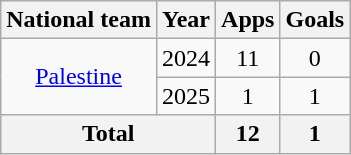<table class="wikitable" style="text-align:center">
<tr>
<th>National team</th>
<th>Year</th>
<th>Apps</th>
<th>Goals</th>
</tr>
<tr>
<td rowspan="2"><a href='#'>Palestine</a></td>
<td>2024</td>
<td>11</td>
<td>0</td>
</tr>
<tr>
<td>2025</td>
<td>1</td>
<td>1</td>
</tr>
<tr>
<th colspan="2">Total</th>
<th>12</th>
<th>1</th>
</tr>
</table>
